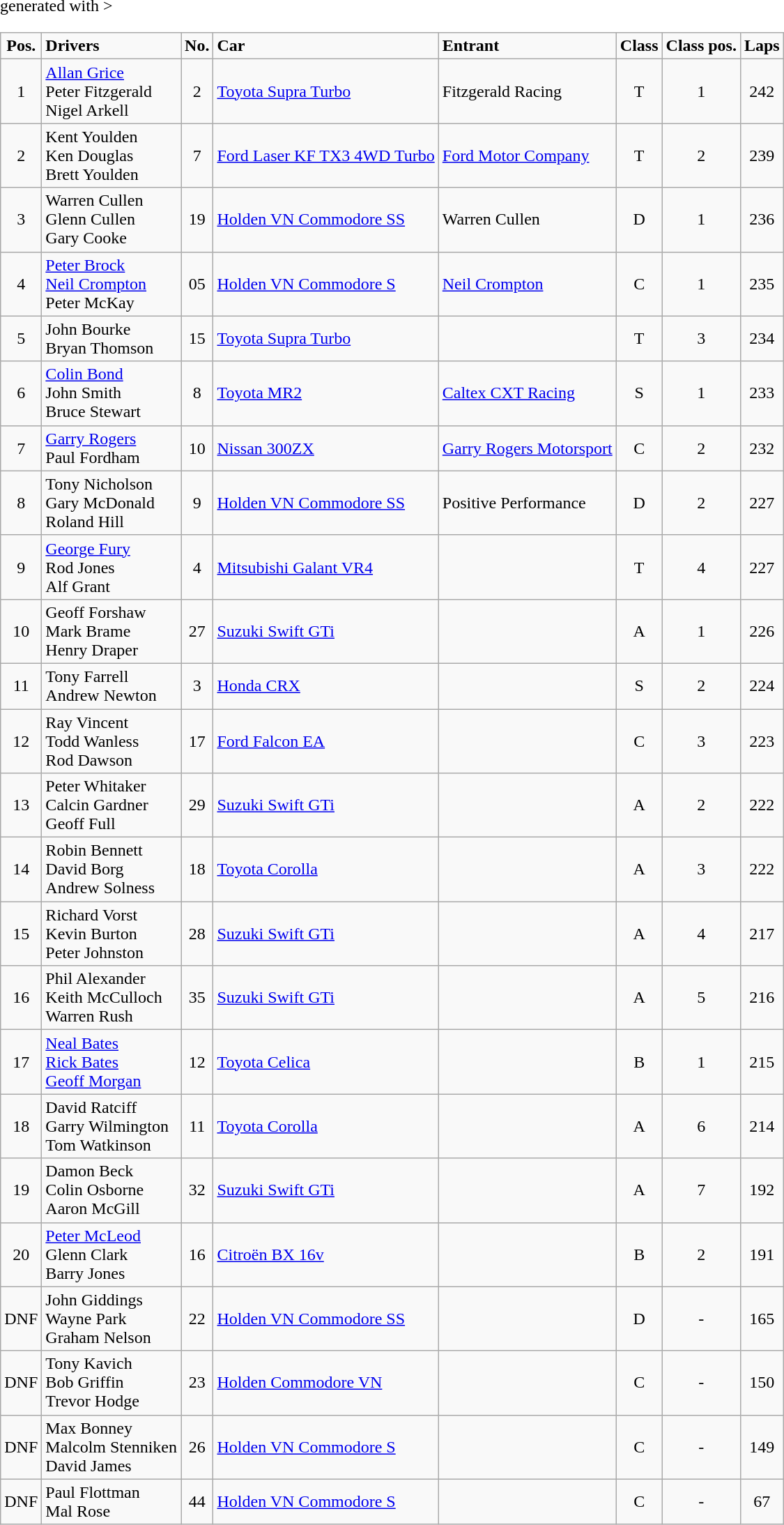<table class="wikitable" <hiddentext>generated with >
<tr style="font-weight:bold">
<td align="center">Pos.</td>
<td>Drivers</td>
<td align="center">No.</td>
<td>Car</td>
<td>Entrant</td>
<td align="center">Class</td>
<td align="center">Class pos.</td>
<td align="center">Laps</td>
</tr>
<tr>
<td align="center">1</td>
<td><a href='#'>Allan Grice</a> <br> Peter Fitzgerald <br> Nigel Arkell</td>
<td align="center">2</td>
<td><a href='#'>Toyota Supra Turbo</a></td>
<td>Fitzgerald Racing</td>
<td align="center">T</td>
<td align="center">1</td>
<td align="center">242</td>
</tr>
<tr>
<td align="center">2</td>
<td>Kent Youlden <br> Ken Douglas <br> Brett Youlden</td>
<td align="center">7</td>
<td><a href='#'>Ford Laser KF TX3 4WD Turbo</a></td>
<td><a href='#'>Ford Motor Company</a></td>
<td align="center">T</td>
<td align="center">2</td>
<td align="center">239</td>
</tr>
<tr>
<td align="center">3</td>
<td>Warren Cullen <br> Glenn Cullen <br> Gary Cooke</td>
<td align="center">19</td>
<td><a href='#'>Holden VN Commodore SS</a></td>
<td>Warren Cullen</td>
<td align="center">D</td>
<td align="center">1</td>
<td align="center">236</td>
</tr>
<tr>
<td align="center">4</td>
<td><a href='#'>Peter Brock</a> <br> <a href='#'>Neil Crompton</a> <br> Peter McKay</td>
<td align="center">05</td>
<td><a href='#'>Holden VN Commodore S</a></td>
<td><a href='#'>Neil Crompton</a></td>
<td align="center">C</td>
<td align="center">1</td>
<td align="center">235</td>
</tr>
<tr>
<td align="center">5</td>
<td>John Bourke <br> Bryan Thomson</td>
<td align="center">15</td>
<td><a href='#'>Toyota Supra Turbo</a></td>
<td></td>
<td align="center">T</td>
<td align="center">3</td>
<td align="center">234</td>
</tr>
<tr>
<td align="center">6</td>
<td><a href='#'>Colin Bond</a> <br> John Smith <br> Bruce Stewart</td>
<td align="center">8</td>
<td><a href='#'>Toyota MR2</a></td>
<td><a href='#'>Caltex CXT Racing</a></td>
<td align="center">S</td>
<td align="center">1</td>
<td align="center">233</td>
</tr>
<tr>
<td align="center">7</td>
<td><a href='#'>Garry Rogers</a> <br> Paul Fordham</td>
<td align="center">10</td>
<td><a href='#'>Nissan 300ZX</a></td>
<td><a href='#'>Garry Rogers Motorsport</a></td>
<td align="center">C</td>
<td align="center">2</td>
<td align="center">232</td>
</tr>
<tr>
<td align="center">8</td>
<td>Tony Nicholson <br> Gary McDonald <br> Roland Hill</td>
<td align="center">9</td>
<td><a href='#'>Holden VN Commodore SS</a></td>
<td>Positive Performance</td>
<td align="center">D</td>
<td align="center">2</td>
<td align="center">227</td>
</tr>
<tr>
<td align="center">9</td>
<td><a href='#'>George Fury</a> <br> Rod Jones <br> Alf Grant</td>
<td align="center">4</td>
<td><a href='#'>Mitsubishi Galant VR4</a></td>
<td></td>
<td align="center">T</td>
<td align="center">4</td>
<td align="center">227</td>
</tr>
<tr>
<td align="center">10</td>
<td>Geoff Forshaw <br> Mark Brame <br> Henry Draper</td>
<td align="center">27</td>
<td><a href='#'>Suzuki Swift GTi</a></td>
<td></td>
<td align="center">A</td>
<td align="center">1</td>
<td align="center">226</td>
</tr>
<tr>
<td align="center">11</td>
<td>Tony Farrell <br> Andrew Newton</td>
<td align="center">3</td>
<td><a href='#'>Honda CRX</a></td>
<td></td>
<td align="center">S</td>
<td align="center">2</td>
<td align="center">224</td>
</tr>
<tr>
<td align="center">12</td>
<td>Ray Vincent <br> Todd Wanless <br> Rod Dawson</td>
<td align="center">17</td>
<td><a href='#'>Ford Falcon EA</a></td>
<td></td>
<td align="center">C</td>
<td align="center">3</td>
<td align="center">223</td>
</tr>
<tr>
<td align="center">13</td>
<td>Peter Whitaker <br> Calcin Gardner <br> Geoff Full</td>
<td align="center">29</td>
<td><a href='#'>Suzuki Swift GTi</a></td>
<td></td>
<td align="center">A</td>
<td align="center">2</td>
<td align="center">222</td>
</tr>
<tr>
<td align="center">14</td>
<td>Robin Bennett <br> David Borg <br> Andrew Solness</td>
<td align="center">18</td>
<td><a href='#'>Toyota Corolla</a></td>
<td></td>
<td align="center">A</td>
<td align="center">3</td>
<td align="center">222</td>
</tr>
<tr>
<td align="center">15</td>
<td>Richard Vorst <br> Kevin Burton <br> Peter Johnston</td>
<td align="center">28</td>
<td><a href='#'>Suzuki Swift GTi</a></td>
<td></td>
<td align="center">A</td>
<td align="center">4</td>
<td align="center">217</td>
</tr>
<tr>
<td align="center">16</td>
<td>Phil Alexander <br> Keith McCulloch <br> Warren Rush</td>
<td align="center">35</td>
<td><a href='#'>Suzuki Swift GTi</a></td>
<td></td>
<td align="center">A</td>
<td align="center">5</td>
<td align="center">216</td>
</tr>
<tr>
<td align="center">17</td>
<td><a href='#'>Neal Bates</a> <br> <a href='#'>Rick Bates</a> <br> <a href='#'>Geoff Morgan</a></td>
<td align="center">12</td>
<td><a href='#'>Toyota Celica</a></td>
<td></td>
<td align="center">B</td>
<td align="center">1</td>
<td align="center">215</td>
</tr>
<tr>
<td align="center">18</td>
<td>David Ratciff <br> Garry Wilmington <br> Tom Watkinson</td>
<td align="center">11</td>
<td><a href='#'>Toyota Corolla</a></td>
<td></td>
<td align="center">A</td>
<td align="center">6</td>
<td align="center">214</td>
</tr>
<tr>
<td align="center">19</td>
<td>Damon Beck <br> Colin Osborne <br> Aaron McGill</td>
<td align="center">32</td>
<td><a href='#'>Suzuki Swift GTi</a></td>
<td></td>
<td align="center">A</td>
<td align="center">7</td>
<td align="center">192</td>
</tr>
<tr>
<td align="center">20</td>
<td><a href='#'>Peter McLeod</a> <br> Glenn Clark <br> Barry Jones</td>
<td align="center">16</td>
<td><a href='#'>Citroën BX 16v</a></td>
<td></td>
<td align="center">B</td>
<td align="center">2</td>
<td align="center">191</td>
</tr>
<tr>
<td align="center">DNF</td>
<td>John Giddings <br> Wayne Park <br> Graham Nelson</td>
<td align="center">22</td>
<td><a href='#'>Holden VN Commodore SS</a></td>
<td></td>
<td align="center">D</td>
<td align="center">-</td>
<td align="center">165</td>
</tr>
<tr>
<td align="center">DNF</td>
<td>Tony Kavich <br> Bob Griffin <br> Trevor Hodge</td>
<td align="center">23</td>
<td><a href='#'>Holden Commodore VN</a></td>
<td></td>
<td align="center">C</td>
<td align="center">-</td>
<td align="center">150</td>
</tr>
<tr>
<td align="center">DNF</td>
<td>Max Bonney <br> Malcolm Stenniken <br> David James</td>
<td align="center">26</td>
<td><a href='#'>Holden VN Commodore S</a></td>
<td></td>
<td align="center">C</td>
<td align="center">-</td>
<td align="center">149</td>
</tr>
<tr>
<td align="center">DNF</td>
<td>Paul Flottman <br> Mal Rose</td>
<td align="center">44</td>
<td><a href='#'>Holden VN Commodore S</a></td>
<td></td>
<td align="center">C</td>
<td align="center">-</td>
<td align="center">67</td>
</tr>
</table>
